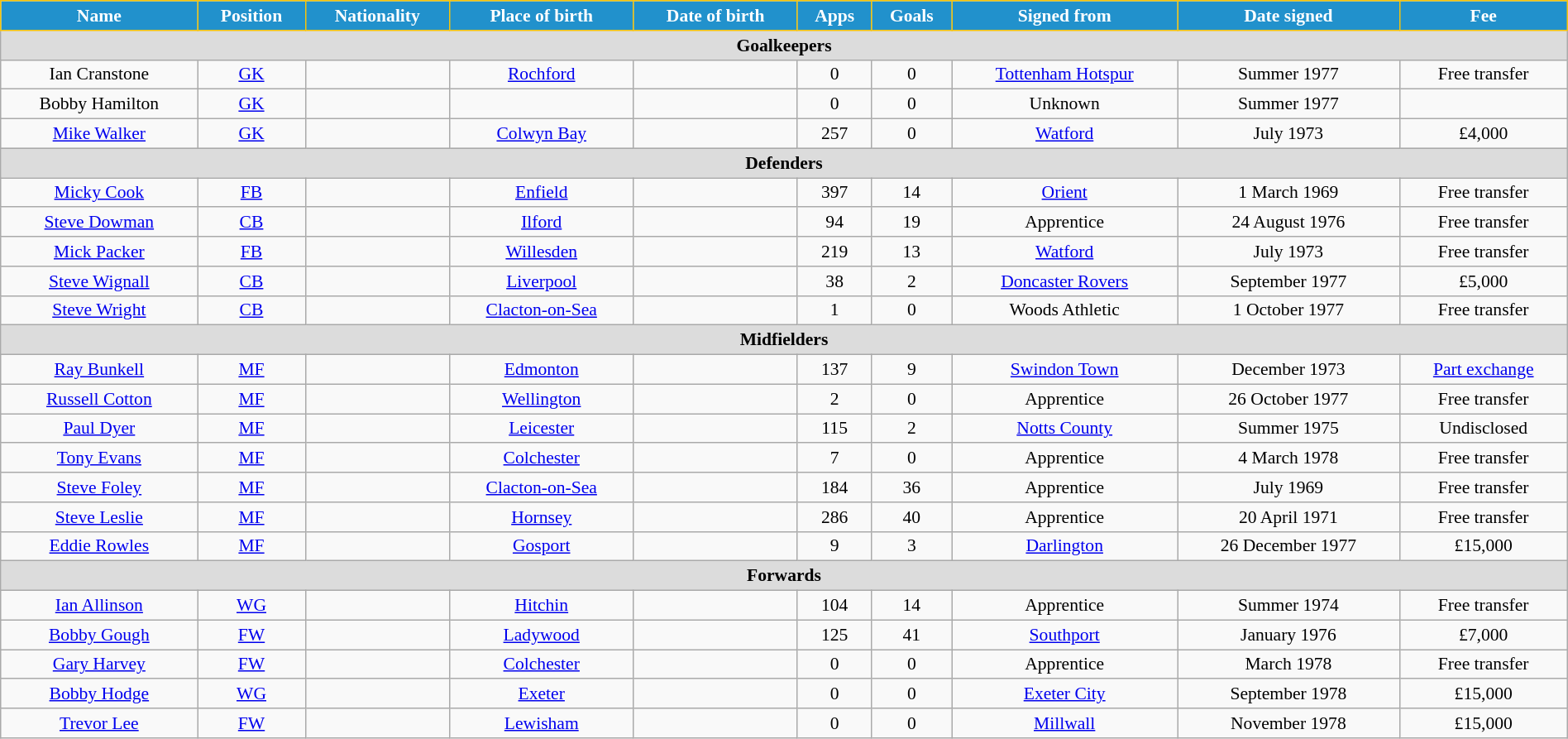<table class="wikitable" style="text-align:center; font-size:90%; width:100%;">
<tr>
<th style="background:#2191CC; color:white; border:1px solid #F7C408; text-align:center;">Name</th>
<th style="background:#2191CC; color:white; border:1px solid #F7C408; text-align:center;">Position</th>
<th style="background:#2191CC; color:white; border:1px solid #F7C408; text-align:center;">Nationality</th>
<th style="background:#2191CC; color:white; border:1px solid #F7C408; text-align:center;">Place of birth</th>
<th style="background:#2191CC; color:white; border:1px solid #F7C408; text-align:center;">Date of birth</th>
<th style="background:#2191CC; color:white; border:1px solid #F7C408; text-align:center;">Apps</th>
<th style="background:#2191CC; color:white; border:1px solid #F7C408; text-align:center;">Goals</th>
<th style="background:#2191CC; color:white; border:1px solid #F7C408; text-align:center;">Signed from</th>
<th style="background:#2191CC; color:white; border:1px solid #F7C408; text-align:center;">Date signed</th>
<th style="background:#2191CC; color:white; border:1px solid #F7C408; text-align:center;">Fee</th>
</tr>
<tr>
<th colspan="12" style="background:#dcdcdc; text-align:center;">Goalkeepers</th>
</tr>
<tr>
<td>Ian Cranstone</td>
<td><a href='#'>GK</a></td>
<td></td>
<td><a href='#'>Rochford</a></td>
<td></td>
<td>0</td>
<td>0</td>
<td> <a href='#'>Tottenham Hotspur</a></td>
<td>Summer 1977</td>
<td>Free transfer</td>
</tr>
<tr>
<td>Bobby Hamilton</td>
<td><a href='#'>GK</a></td>
<td></td>
<td></td>
<td></td>
<td>0</td>
<td>0</td>
<td>Unknown</td>
<td>Summer 1977</td>
<td></td>
</tr>
<tr>
<td><a href='#'>Mike Walker</a></td>
<td><a href='#'>GK</a></td>
<td></td>
<td><a href='#'>Colwyn Bay</a></td>
<td></td>
<td>257</td>
<td>0</td>
<td> <a href='#'>Watford</a></td>
<td>July 1973</td>
<td>£4,000</td>
</tr>
<tr>
<th colspan="12" style="background:#dcdcdc; text-align:center;">Defenders</th>
</tr>
<tr>
<td><a href='#'>Micky Cook</a></td>
<td><a href='#'>FB</a></td>
<td></td>
<td><a href='#'>Enfield</a></td>
<td></td>
<td>397</td>
<td>14</td>
<td> <a href='#'>Orient</a></td>
<td>1 March 1969</td>
<td>Free transfer</td>
</tr>
<tr>
<td><a href='#'>Steve Dowman</a></td>
<td><a href='#'>CB</a></td>
<td></td>
<td><a href='#'>Ilford</a></td>
<td></td>
<td>94</td>
<td>19</td>
<td>Apprentice</td>
<td>24 August 1976</td>
<td>Free transfer</td>
</tr>
<tr>
<td><a href='#'>Mick Packer</a></td>
<td><a href='#'>FB</a></td>
<td></td>
<td><a href='#'>Willesden</a></td>
<td></td>
<td>219</td>
<td>13</td>
<td> <a href='#'>Watford</a></td>
<td>July 1973</td>
<td>Free transfer</td>
</tr>
<tr>
<td><a href='#'>Steve Wignall</a></td>
<td><a href='#'>CB</a></td>
<td></td>
<td><a href='#'>Liverpool</a></td>
<td></td>
<td>38</td>
<td>2</td>
<td> <a href='#'>Doncaster Rovers</a></td>
<td>September 1977</td>
<td>£5,000</td>
</tr>
<tr>
<td><a href='#'>Steve Wright</a></td>
<td><a href='#'>CB</a></td>
<td></td>
<td><a href='#'>Clacton-on-Sea</a></td>
<td></td>
<td>1</td>
<td>0</td>
<td> Woods Athletic</td>
<td>1 October 1977</td>
<td>Free transfer</td>
</tr>
<tr>
<th colspan="12" style="background:#dcdcdc; text-align:center;">Midfielders</th>
</tr>
<tr>
<td><a href='#'>Ray Bunkell</a></td>
<td><a href='#'>MF</a></td>
<td></td>
<td><a href='#'>Edmonton</a></td>
<td></td>
<td>137</td>
<td>9</td>
<td> <a href='#'>Swindon Town</a></td>
<td>December 1973</td>
<td><a href='#'>Part exchange</a></td>
</tr>
<tr>
<td><a href='#'>Russell Cotton</a></td>
<td><a href='#'>MF</a></td>
<td></td>
<td><a href='#'>Wellington</a></td>
<td></td>
<td>2</td>
<td>0</td>
<td>Apprentice</td>
<td>26 October 1977</td>
<td>Free transfer</td>
</tr>
<tr>
<td><a href='#'>Paul Dyer</a></td>
<td><a href='#'>MF</a></td>
<td></td>
<td><a href='#'>Leicester</a></td>
<td></td>
<td>115</td>
<td>2</td>
<td> <a href='#'>Notts County</a></td>
<td>Summer 1975</td>
<td>Undisclosed</td>
</tr>
<tr>
<td><a href='#'>Tony Evans</a></td>
<td><a href='#'>MF</a></td>
<td></td>
<td><a href='#'>Colchester</a></td>
<td></td>
<td>7</td>
<td>0</td>
<td>Apprentice</td>
<td>4 March 1978</td>
<td>Free transfer</td>
</tr>
<tr>
<td><a href='#'>Steve Foley</a></td>
<td><a href='#'>MF</a></td>
<td></td>
<td><a href='#'>Clacton-on-Sea</a></td>
<td></td>
<td>184</td>
<td>36</td>
<td>Apprentice</td>
<td>July 1969</td>
<td>Free transfer</td>
</tr>
<tr>
<td><a href='#'>Steve Leslie</a></td>
<td><a href='#'>MF</a></td>
<td></td>
<td><a href='#'>Hornsey</a></td>
<td></td>
<td>286</td>
<td>40</td>
<td>Apprentice</td>
<td>20 April 1971</td>
<td>Free transfer</td>
</tr>
<tr>
<td><a href='#'>Eddie Rowles</a></td>
<td><a href='#'>MF</a></td>
<td></td>
<td><a href='#'>Gosport</a></td>
<td></td>
<td>9</td>
<td>3</td>
<td> <a href='#'>Darlington</a></td>
<td>26 December 1977</td>
<td>£15,000</td>
</tr>
<tr>
<th colspan="12" style="background:#dcdcdc; text-align:center;">Forwards</th>
</tr>
<tr>
<td><a href='#'>Ian Allinson</a></td>
<td><a href='#'>WG</a></td>
<td></td>
<td><a href='#'>Hitchin</a></td>
<td></td>
<td>104</td>
<td>14</td>
<td>Apprentice</td>
<td>Summer 1974</td>
<td>Free transfer</td>
</tr>
<tr>
<td><a href='#'>Bobby Gough</a></td>
<td><a href='#'>FW</a></td>
<td></td>
<td><a href='#'>Ladywood</a></td>
<td></td>
<td>125</td>
<td>41</td>
<td> <a href='#'>Southport</a></td>
<td>January 1976</td>
<td>£7,000</td>
</tr>
<tr>
<td><a href='#'>Gary Harvey</a></td>
<td><a href='#'>FW</a></td>
<td></td>
<td><a href='#'>Colchester</a></td>
<td></td>
<td>0</td>
<td>0</td>
<td>Apprentice</td>
<td>March 1978</td>
<td>Free transfer</td>
</tr>
<tr>
<td><a href='#'>Bobby Hodge</a></td>
<td><a href='#'>WG</a></td>
<td></td>
<td><a href='#'>Exeter</a></td>
<td></td>
<td>0</td>
<td>0</td>
<td> <a href='#'>Exeter City</a></td>
<td>September 1978</td>
<td>£15,000</td>
</tr>
<tr>
<td><a href='#'>Trevor Lee</a></td>
<td><a href='#'>FW</a></td>
<td></td>
<td><a href='#'>Lewisham</a></td>
<td></td>
<td>0</td>
<td>0</td>
<td> <a href='#'>Millwall</a></td>
<td>November 1978</td>
<td>£15,000</td>
</tr>
</table>
